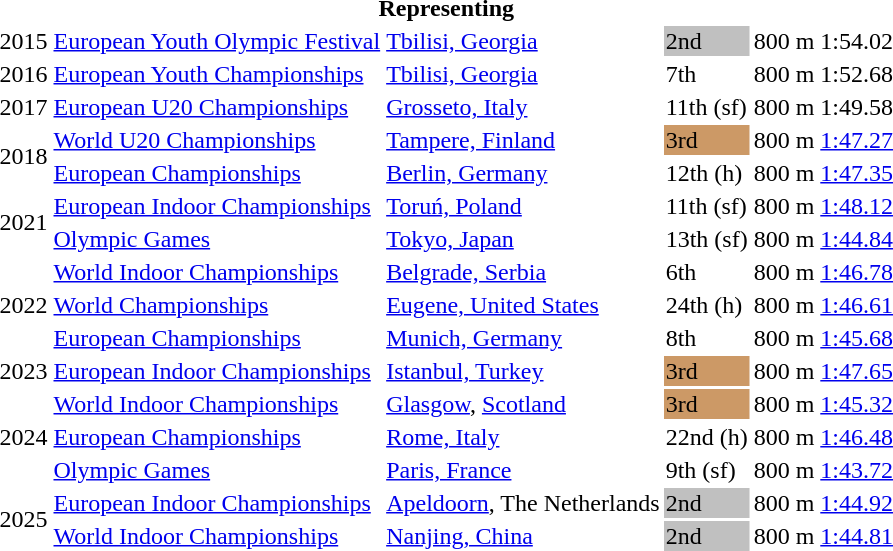<table>
<tr>
<th colspan="6">Representing </th>
</tr>
<tr>
<td>2015</td>
<td><a href='#'>European Youth Olympic Festival</a></td>
<td><a href='#'>Tbilisi, Georgia</a></td>
<td bgcolor=silver>2nd</td>
<td>800 m</td>
<td>1:54.02</td>
</tr>
<tr>
<td>2016</td>
<td><a href='#'>European Youth Championships</a></td>
<td><a href='#'>Tbilisi, Georgia</a></td>
<td>7th</td>
<td>800 m</td>
<td>1:52.68</td>
</tr>
<tr>
<td>2017</td>
<td><a href='#'>European U20 Championships</a></td>
<td><a href='#'>Grosseto, Italy</a></td>
<td>11th (sf)</td>
<td>800 m</td>
<td>1:49.58</td>
</tr>
<tr>
<td rowspan=2>2018</td>
<td><a href='#'>World U20 Championships</a></td>
<td><a href='#'>Tampere, Finland</a></td>
<td bgcolor=cc9966>3rd</td>
<td>800 m</td>
<td><a href='#'>1:47.27</a></td>
</tr>
<tr>
<td><a href='#'>European Championships</a></td>
<td><a href='#'>Berlin, Germany</a></td>
<td>12th (h)</td>
<td>800 m</td>
<td><a href='#'>1:47.35</a></td>
</tr>
<tr>
<td rowspan=2>2021</td>
<td><a href='#'>European Indoor Championships</a></td>
<td><a href='#'>Toruń, Poland</a></td>
<td>11th (sf)</td>
<td>800 m</td>
<td><a href='#'>1:48.12</a></td>
</tr>
<tr>
<td><a href='#'>Olympic Games</a></td>
<td><a href='#'>Tokyo, Japan</a></td>
<td>13th (sf)</td>
<td>800 m</td>
<td><a href='#'>1:44.84</a></td>
</tr>
<tr>
<td rowspan=3>2022</td>
<td><a href='#'>World Indoor Championships</a></td>
<td><a href='#'>Belgrade, Serbia</a></td>
<td>6th</td>
<td>800 m</td>
<td><a href='#'>1:46.78</a></td>
</tr>
<tr>
<td><a href='#'>World Championships</a></td>
<td><a href='#'>Eugene, United States</a></td>
<td>24th (h)</td>
<td>800 m</td>
<td><a href='#'>1:46.61</a></td>
</tr>
<tr>
<td><a href='#'>European Championships</a></td>
<td><a href='#'>Munich, Germany</a></td>
<td>8th</td>
<td>800 m</td>
<td><a href='#'>1:45.68</a></td>
</tr>
<tr>
<td>2023</td>
<td><a href='#'>European Indoor Championships</a></td>
<td><a href='#'>Istanbul, Turkey</a></td>
<td bgcolor=cc9966>3rd</td>
<td>800 m</td>
<td><a href='#'>1:47.65</a></td>
</tr>
<tr>
<td rowspan=3>2024</td>
<td><a href='#'>World Indoor Championships</a></td>
<td><a href='#'>Glasgow</a>, <a href='#'>Scotland</a></td>
<td bgcolor=cc9966>3rd</td>
<td>800 m</td>
<td><a href='#'>1:45.32</a></td>
</tr>
<tr>
<td><a href='#'>European Championships</a></td>
<td><a href='#'>Rome, Italy</a></td>
<td>22nd (h)</td>
<td>800 m</td>
<td><a href='#'>1:46.48</a></td>
</tr>
<tr>
<td><a href='#'>Olympic Games</a></td>
<td><a href='#'>Paris, France</a></td>
<td>9th (sf)</td>
<td>800 m</td>
<td><a href='#'>1:43.72</a></td>
</tr>
<tr>
<td rowspan=2>2025</td>
<td><a href='#'>European Indoor Championships</a></td>
<td><a href='#'>Apeldoorn</a>, The Netherlands</td>
<td bgcolor=silver>2nd</td>
<td>800 m</td>
<td><a href='#'>1:44.92</a></td>
</tr>
<tr>
<td><a href='#'>World Indoor Championships</a></td>
<td><a href='#'>Nanjing, China</a></td>
<td bgcolor=silver>2nd</td>
<td>800 m</td>
<td><a href='#'>1:44.81</a></td>
</tr>
</table>
